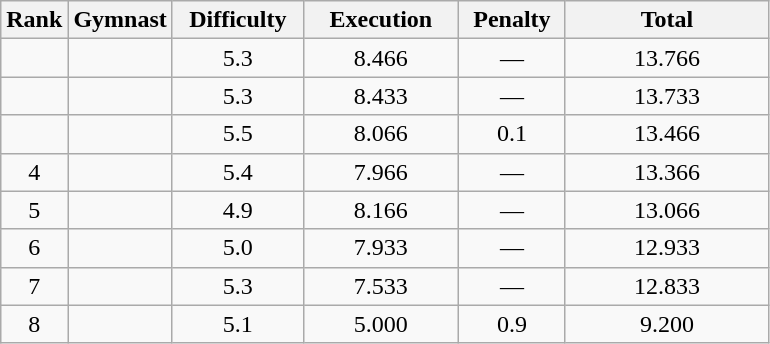<table class="wikitable" style="text-align:center">
<tr>
<th>Rank</th>
<th>Gymnast</th>
<th style="width:5em">Difficulty</th>
<th style="width:6em">Execution</th>
<th style="width:4em">Penalty</th>
<th style="width:8em">Total</th>
</tr>
<tr>
<td></td>
<td align=left></td>
<td>5.3</td>
<td>8.466</td>
<td>—</td>
<td>13.766</td>
</tr>
<tr>
<td></td>
<td align=left></td>
<td>5.3</td>
<td>8.433</td>
<td>—</td>
<td>13.733</td>
</tr>
<tr>
<td></td>
<td align=left></td>
<td>5.5</td>
<td>8.066</td>
<td>0.1</td>
<td>13.466</td>
</tr>
<tr>
<td>4</td>
<td align=left></td>
<td>5.4</td>
<td>7.966</td>
<td>—</td>
<td>13.366</td>
</tr>
<tr>
<td>5</td>
<td align=left></td>
<td>4.9</td>
<td>8.166</td>
<td>—</td>
<td>13.066</td>
</tr>
<tr>
<td>6</td>
<td align=left></td>
<td>5.0</td>
<td>7.933</td>
<td>—</td>
<td>12.933</td>
</tr>
<tr>
<td>7</td>
<td align=left></td>
<td>5.3</td>
<td>7.533</td>
<td>—</td>
<td>12.833</td>
</tr>
<tr>
<td>8</td>
<td align=left></td>
<td>5.1</td>
<td>5.000</td>
<td>0.9</td>
<td>9.200</td>
</tr>
</table>
